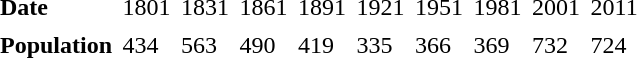<table align="left" border="0" cellspacing="5">
<tr>
<td><strong>Date</strong></td>
<td>1801</td>
<td>1831</td>
<td>1861</td>
<td>1891</td>
<td>1921</td>
<td>1951</td>
<td>1981</td>
<td>2001</td>
<td>2011</td>
</tr>
<tr>
<td><strong>Population</strong></td>
<td>434</td>
<td>563</td>
<td>490</td>
<td>419</td>
<td>335</td>
<td>366</td>
<td>369</td>
<td>732</td>
<td>724</td>
</tr>
<tr>
</tr>
</table>
